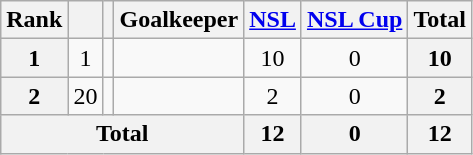<table class="wikitable sortable" style="text-align:center">
<tr>
<th>Rank</th>
<th></th>
<th></th>
<th>Goalkeeper</th>
<th><a href='#'>NSL</a></th>
<th><a href='#'>NSL Cup</a></th>
<th>Total</th>
</tr>
<tr>
<th>1</th>
<td>1</td>
<td></td>
<td align="left"></td>
<td>10</td>
<td>0</td>
<th>10</th>
</tr>
<tr>
<th>2</th>
<td>20</td>
<td></td>
<td align="left"></td>
<td>2</td>
<td>0</td>
<th>2</th>
</tr>
<tr>
<th colspan="4">Total</th>
<th>12</th>
<th>0</th>
<th>12</th>
</tr>
</table>
